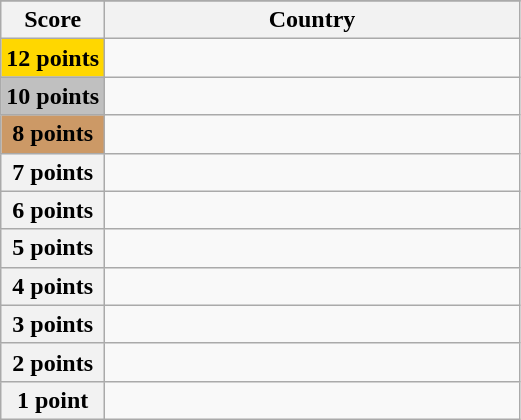<table class="wikitable">
<tr>
</tr>
<tr>
<th scope="col" width="20%">Score</th>
<th scope="col">Country</th>
</tr>
<tr>
<th scope="row" style="background:gold">12 points</th>
<td></td>
</tr>
<tr>
<th scope="row" style="background:silver">10 points</th>
<td></td>
</tr>
<tr>
<th scope="row" style="background:#CC9966">8 points</th>
<td></td>
</tr>
<tr>
<th scope="row">7 points</th>
<td></td>
</tr>
<tr>
<th scope="row">6 points</th>
<td></td>
</tr>
<tr>
<th scope="row">5 points</th>
<td></td>
</tr>
<tr>
<th scope="row">4 points</th>
<td></td>
</tr>
<tr>
<th scope="row">3 points</th>
<td></td>
</tr>
<tr>
<th scope="row">2 points</th>
<td></td>
</tr>
<tr>
<th scope="row">1 point</th>
<td></td>
</tr>
</table>
